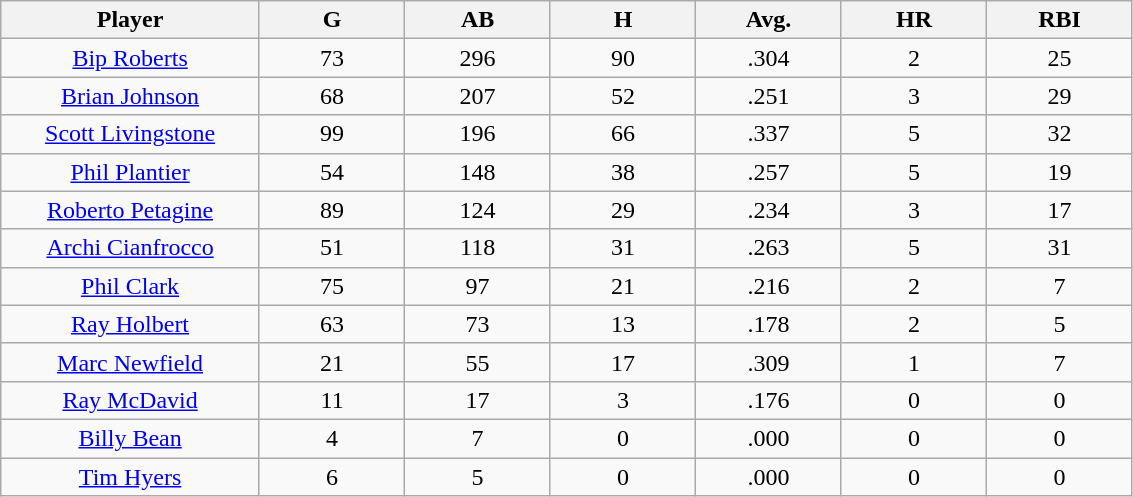<table class="wikitable sortable">
<tr>
<th bgcolor="#DDDDFF" width="16%">Player</th>
<th bgcolor="#DDDDFF" width="9%">G</th>
<th bgcolor="#DDDDFF" width="9%">AB</th>
<th bgcolor="#DDDDFF" width="9%">H</th>
<th bgcolor="#DDDDFF" width="9%">Avg.</th>
<th bgcolor="#DDDDFF" width="9%">HR</th>
<th bgcolor="#DDDDFF" width="9%">RBI</th>
</tr>
<tr align="center">
<td><a href='#'>Bip Roberts</a></td>
<td>73</td>
<td>296</td>
<td>90</td>
<td>.304</td>
<td>2</td>
<td>25</td>
</tr>
<tr align=center>
<td><a href='#'>Brian Johnson</a></td>
<td>68</td>
<td>207</td>
<td>52</td>
<td>.251</td>
<td>3</td>
<td>29</td>
</tr>
<tr align=center>
<td><a href='#'>Scott Livingstone</a></td>
<td>99</td>
<td>196</td>
<td>66</td>
<td>.337</td>
<td>5</td>
<td>32</td>
</tr>
<tr align=center>
<td><a href='#'>Phil Plantier</a></td>
<td>54</td>
<td>148</td>
<td>38</td>
<td>.257</td>
<td>5</td>
<td>19</td>
</tr>
<tr align=center>
<td><a href='#'>Roberto Petagine</a></td>
<td>89</td>
<td>124</td>
<td>29</td>
<td>.234</td>
<td>3</td>
<td>17</td>
</tr>
<tr align=center>
<td><a href='#'>Archi Cianfrocco</a></td>
<td>51</td>
<td>118</td>
<td>31</td>
<td>.263</td>
<td>5</td>
<td>31</td>
</tr>
<tr align=center>
<td><a href='#'>Phil Clark</a></td>
<td>75</td>
<td>97</td>
<td>21</td>
<td>.216</td>
<td>2</td>
<td>7</td>
</tr>
<tr align=center>
<td><a href='#'>Ray Holbert</a></td>
<td>63</td>
<td>73</td>
<td>13</td>
<td>.178</td>
<td>2</td>
<td>5</td>
</tr>
<tr align=center>
<td><a href='#'>Marc Newfield</a></td>
<td>21</td>
<td>55</td>
<td>17</td>
<td>.309</td>
<td>1</td>
<td>7</td>
</tr>
<tr align=center>
<td><a href='#'>Ray McDavid</a></td>
<td>11</td>
<td>17</td>
<td>3</td>
<td>.176</td>
<td>0</td>
<td>0</td>
</tr>
<tr align=center>
<td><a href='#'>Billy Bean</a></td>
<td>4</td>
<td>7</td>
<td>0</td>
<td>.000</td>
<td>0</td>
<td>0</td>
</tr>
<tr align=center>
<td><a href='#'>Tim Hyers</a></td>
<td>6</td>
<td>5</td>
<td>0</td>
<td>.000</td>
<td>0</td>
<td>0</td>
</tr>
</table>
